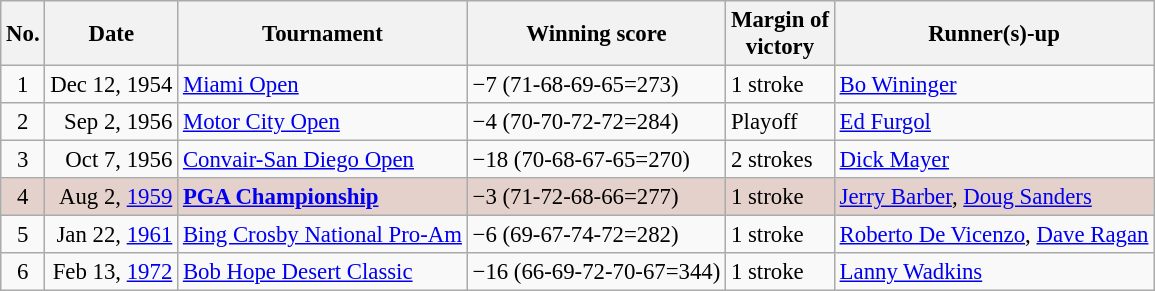<table class="wikitable" style="font-size:95%;">
<tr>
<th>No.</th>
<th>Date</th>
<th>Tournament</th>
<th>Winning score</th>
<th>Margin of<br>victory</th>
<th>Runner(s)-up</th>
</tr>
<tr>
<td align=center>1</td>
<td align=right>Dec 12, 1954</td>
<td><a href='#'>Miami Open</a></td>
<td>−7 (71-68-69-65=273)</td>
<td>1 stroke</td>
<td> <a href='#'>Bo Wininger</a></td>
</tr>
<tr>
<td align=center>2</td>
<td align=right>Sep 2, 1956</td>
<td><a href='#'>Motor City Open</a></td>
<td>−4 (70-70-72-72=284)</td>
<td>Playoff</td>
<td> <a href='#'>Ed Furgol</a></td>
</tr>
<tr>
<td align=center>3</td>
<td align=right>Oct 7, 1956</td>
<td><a href='#'>Convair-San Diego Open</a></td>
<td>−18 (70-68-67-65=270)</td>
<td>2 strokes</td>
<td> <a href='#'>Dick Mayer</a></td>
</tr>
<tr style="background:#e5d1cb;">
<td align=center>4</td>
<td align=right>Aug 2, <a href='#'>1959</a></td>
<td><strong><a href='#'>PGA Championship</a></strong></td>
<td>−3 (71-72-68-66=277)</td>
<td>1 stroke</td>
<td> <a href='#'>Jerry Barber</a>,  <a href='#'>Doug Sanders</a></td>
</tr>
<tr>
<td align=center>5</td>
<td align=right>Jan 22, <a href='#'>1961</a></td>
<td><a href='#'>Bing Crosby National Pro-Am</a></td>
<td>−6 (69-67-74-72=282)</td>
<td>1 stroke</td>
<td> <a href='#'>Roberto De Vicenzo</a>,  <a href='#'>Dave Ragan</a></td>
</tr>
<tr>
<td align=center>6</td>
<td align=right>Feb 13, <a href='#'>1972</a></td>
<td><a href='#'>Bob Hope Desert Classic</a></td>
<td>−16 (66-69-72-70-67=344)</td>
<td>1 stroke</td>
<td> <a href='#'>Lanny Wadkins</a></td>
</tr>
</table>
